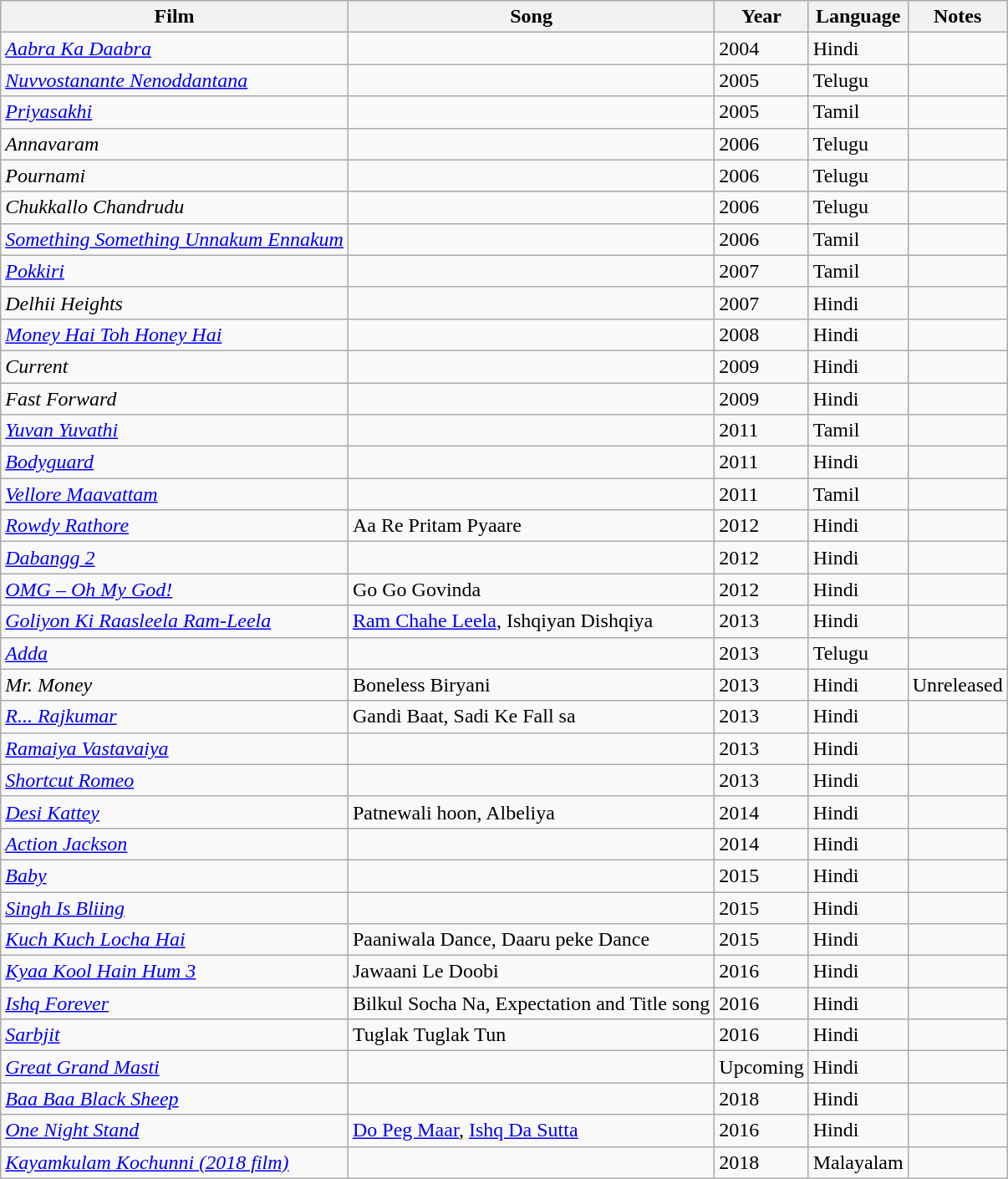<table class="wikitable sortable">
<tr>
<th>Film</th>
<th>Song</th>
<th>Year</th>
<th>Language</th>
<th class=unsortable>Notes</th>
</tr>
<tr>
<td><em><a href='#'>Aabra Ka Daabra</a></em></td>
<td></td>
<td>2004</td>
<td>Hindi</td>
<td></td>
</tr>
<tr>
<td><em><a href='#'>Nuvvostanante Nenoddantana</a></em></td>
<td></td>
<td>2005</td>
<td>Telugu</td>
<td></td>
</tr>
<tr>
<td><em><a href='#'>Priyasakhi</a></em></td>
<td></td>
<td>2005</td>
<td>Tamil</td>
<td></td>
</tr>
<tr>
<td><em>Annavaram</em></td>
<td></td>
<td>2006</td>
<td>Telugu</td>
<td></td>
</tr>
<tr>
<td><em>Pournami</em></td>
<td></td>
<td>2006</td>
<td>Telugu</td>
<td></td>
</tr>
<tr>
<td><em>Chukkallo Chandrudu</em></td>
<td></td>
<td>2006</td>
<td>Telugu</td>
<td></td>
</tr>
<tr>
<td><em><a href='#'>Something Something Unnakum Ennakum</a></em></td>
<td></td>
<td>2006</td>
<td>Tamil</td>
<td></td>
</tr>
<tr>
<td><em><a href='#'>Pokkiri</a></em></td>
<td></td>
<td>2007</td>
<td>Tamil</td>
<td></td>
</tr>
<tr>
<td><em>Delhii Heights</em></td>
<td></td>
<td>2007</td>
<td>Hindi</td>
<td></td>
</tr>
<tr>
<td><em><a href='#'>Money Hai Toh Honey Hai</a></em></td>
<td></td>
<td>2008</td>
<td>Hindi</td>
<td></td>
</tr>
<tr>
<td><em>Current</em></td>
<td></td>
<td>2009</td>
<td>Hindi</td>
<td></td>
</tr>
<tr>
<td><em>Fast Forward</em></td>
<td></td>
<td>2009</td>
<td>Hindi</td>
<td></td>
</tr>
<tr>
<td><em><a href='#'>Yuvan Yuvathi</a></em></td>
<td></td>
<td>2011</td>
<td>Tamil</td>
<td></td>
</tr>
<tr>
<td><em><a href='#'>Bodyguard</a></em></td>
<td></td>
<td>2011</td>
<td>Hindi</td>
<td></td>
</tr>
<tr>
<td><em><a href='#'>Vellore Maavattam</a></em></td>
<td></td>
<td>2011</td>
<td>Tamil</td>
<td></td>
</tr>
<tr>
<td><em><a href='#'>Rowdy Rathore</a></em></td>
<td>Aa Re Pritam Pyaare</td>
<td>2012</td>
<td>Hindi</td>
<td></td>
</tr>
<tr>
<td><em><a href='#'>Dabangg 2</a></em></td>
<td></td>
<td>2012</td>
<td>Hindi</td>
<td></td>
</tr>
<tr>
<td><em><a href='#'>OMG – Oh My God!</a></em></td>
<td>Go Go Govinda</td>
<td>2012</td>
<td>Hindi</td>
<td></td>
</tr>
<tr>
<td><em><a href='#'>Goliyon Ki Raasleela Ram-Leela</a></em></td>
<td><a href='#'>Ram Chahe Leela</a>, Ishqiyan Dishqiya</td>
<td>2013</td>
<td>Hindi</td>
<td></td>
</tr>
<tr>
<td><em><a href='#'>Adda</a></em></td>
<td></td>
<td>2013</td>
<td>Telugu</td>
<td></td>
</tr>
<tr>
<td><em>Mr. Money</em></td>
<td>Boneless Biryani</td>
<td>2013</td>
<td>Hindi</td>
<td>Unreleased</td>
</tr>
<tr>
<td><em><a href='#'>R... Rajkumar</a></em></td>
<td>Gandi Baat, Sadi Ke Fall sa</td>
<td>2013</td>
<td>Hindi</td>
<td></td>
</tr>
<tr>
<td><em><a href='#'>Ramaiya Vastavaiya</a></em></td>
<td></td>
<td>2013</td>
<td>Hindi</td>
<td></td>
</tr>
<tr>
<td><em><a href='#'>Shortcut Romeo</a></em></td>
<td></td>
<td>2013</td>
<td>Hindi</td>
<td></td>
</tr>
<tr>
<td><em><a href='#'>Desi Kattey</a></em></td>
<td>Patnewali hoon, Albeliya</td>
<td>2014</td>
<td>Hindi</td>
<td></td>
</tr>
<tr>
<td><em><a href='#'>Action Jackson</a></em></td>
<td></td>
<td>2014</td>
<td>Hindi</td>
<td></td>
</tr>
<tr>
<td><em><a href='#'>Baby</a></em></td>
<td></td>
<td>2015</td>
<td>Hindi</td>
<td></td>
</tr>
<tr>
<td><em><a href='#'>Singh Is Bliing</a></em></td>
<td></td>
<td>2015</td>
<td>Hindi</td>
<td></td>
</tr>
<tr>
<td><em><a href='#'>Kuch Kuch Locha Hai</a></em></td>
<td>Paaniwala Dance, Daaru peke Dance</td>
<td>2015</td>
<td>Hindi</td>
<td></td>
</tr>
<tr>
<td><em><a href='#'>Kyaa Kool Hain Hum 3</a></em></td>
<td>Jawaani Le Doobi</td>
<td>2016</td>
<td>Hindi</td>
<td></td>
</tr>
<tr>
<td><em><a href='#'>Ishq Forever</a></em></td>
<td>Bilkul Socha Na, Expectation and Title song</td>
<td>2016</td>
<td>Hindi</td>
<td></td>
</tr>
<tr>
<td><em><a href='#'>Sarbjit</a></em></td>
<td>Tuglak Tuglak Tun</td>
<td>2016</td>
<td>Hindi</td>
<td></td>
</tr>
<tr>
<td><em><a href='#'>Great Grand Masti</a></em></td>
<td></td>
<td>Upcoming</td>
<td>Hindi</td>
<td></td>
</tr>
<tr>
<td><em><a href='#'>Baa Baa Black Sheep</a></em></td>
<td></td>
<td>2018</td>
<td>Hindi</td>
<td></td>
</tr>
<tr>
<td><em><a href='#'>One Night Stand</a></em></td>
<td><a href='#'>Do Peg Maar</a>, <a href='#'>Ishq Da Sutta</a></td>
<td>2016</td>
<td>Hindi</td>
<td></td>
</tr>
<tr>
<td><em><a href='#'>Kayamkulam Kochunni (2018 film)</a></em></td>
<td></td>
<td>2018</td>
<td>Malayalam</td>
<td></td>
</tr>
</table>
